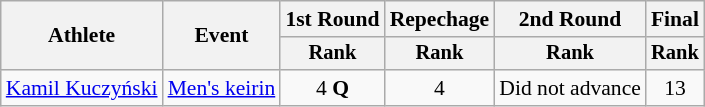<table class="wikitable" style="font-size:90%">
<tr>
<th rowspan="2">Athlete</th>
<th rowspan="2">Event</th>
<th>1st Round</th>
<th>Repechage</th>
<th>2nd Round</th>
<th>Final</th>
</tr>
<tr style="font-size:95%">
<th>Rank</th>
<th>Rank</th>
<th>Rank</th>
<th>Rank</th>
</tr>
<tr align=center>
<td align=left><a href='#'>Kamil Kuczyński</a></td>
<td align=left><a href='#'>Men's keirin</a></td>
<td>4 <strong>Q</strong></td>
<td>4</td>
<td>Did not advance</td>
<td>13</td>
</tr>
</table>
